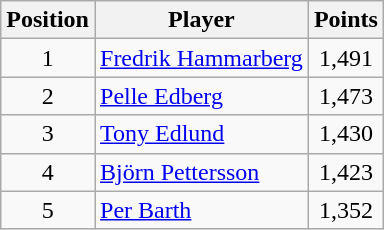<table class=wikitable>
<tr>
<th>Position</th>
<th>Player</th>
<th>Points</th>
</tr>
<tr>
<td align=center>1</td>
<td> <a href='#'>Fredrik Hammarberg</a></td>
<td align=center>1,491</td>
</tr>
<tr>
<td align=center>2</td>
<td> <a href='#'>Pelle Edberg</a></td>
<td align=center>1,473</td>
</tr>
<tr>
<td align=center>3</td>
<td> <a href='#'>Tony Edlund</a></td>
<td align=center>1,430</td>
</tr>
<tr>
<td align=center>4</td>
<td> <a href='#'>Björn Pettersson</a></td>
<td align=center>1,423</td>
</tr>
<tr>
<td align=center>5</td>
<td> <a href='#'>Per Barth</a></td>
<td align=center>1,352</td>
</tr>
</table>
